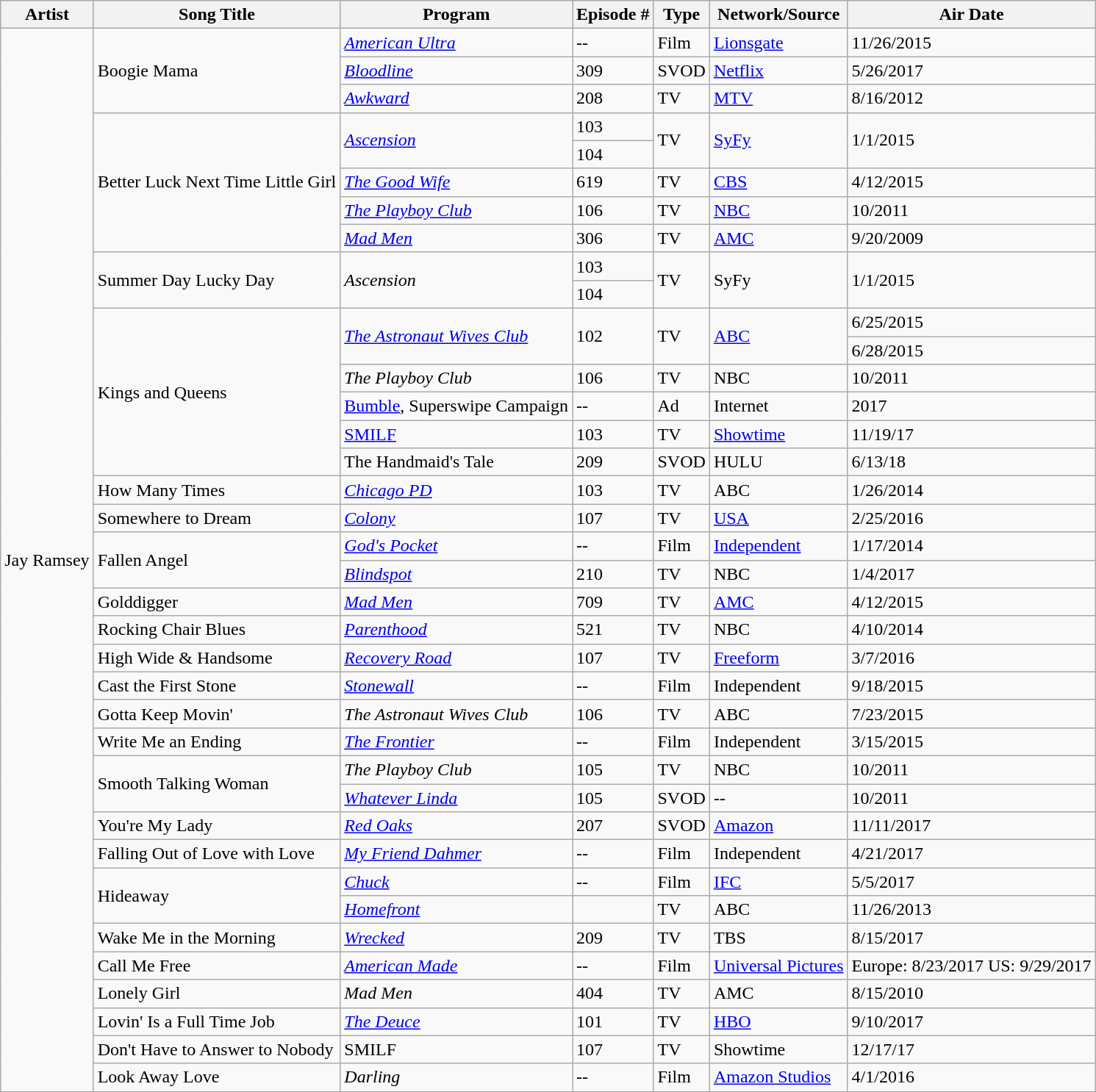<table class="wikitable">
<tr>
<th>Artist</th>
<th>Song Title</th>
<th>Program</th>
<th>Episode #</th>
<th>Type</th>
<th>Network/Source</th>
<th>Air Date</th>
</tr>
<tr>
<td rowspan="38">Jay Ramsey</td>
<td rowspan="3">Boogie Mama</td>
<td><em><a href='#'>American Ultra</a></em></td>
<td>--</td>
<td>Film</td>
<td><a href='#'>Lionsgate</a></td>
<td>11/26/2015</td>
</tr>
<tr>
<td><em><a href='#'>Bloodline</a></em></td>
<td>309</td>
<td>SVOD</td>
<td><a href='#'>Netflix</a></td>
<td>5/26/2017</td>
</tr>
<tr>
<td><em><a href='#'>Awkward</a></em></td>
<td>208</td>
<td>TV</td>
<td><a href='#'>MTV</a></td>
<td>8/16/2012</td>
</tr>
<tr>
<td rowspan="5">Better Luck Next Time Little Girl</td>
<td rowspan="2"><em><a href='#'>Ascension</a></em></td>
<td>103</td>
<td rowspan="2">TV</td>
<td rowspan="2"><a href='#'>SyFy</a></td>
<td rowspan="2">1/1/2015</td>
</tr>
<tr>
<td>104</td>
</tr>
<tr>
<td><em><a href='#'>The Good Wife</a></em></td>
<td>619</td>
<td>TV</td>
<td><a href='#'>CBS</a></td>
<td>4/12/2015</td>
</tr>
<tr>
<td><em><a href='#'>The Playboy Club</a></em></td>
<td>106</td>
<td>TV</td>
<td><a href='#'>NBC</a></td>
<td>10/2011</td>
</tr>
<tr>
<td><em><a href='#'>Mad Men</a></em></td>
<td>306</td>
<td>TV</td>
<td><a href='#'>AMC</a></td>
<td>9/20/2009</td>
</tr>
<tr>
<td rowspan="2">Summer Day Lucky Day</td>
<td rowspan="2"><em>Ascension</em></td>
<td>103</td>
<td rowspan="2">TV</td>
<td rowspan="2">SyFy</td>
<td rowspan="2">1/1/2015</td>
</tr>
<tr>
<td>104</td>
</tr>
<tr>
<td rowspan="6">Kings and Queens</td>
<td rowspan="2"><em><a href='#'>The Astronaut Wives Club</a></em></td>
<td rowspan="2">102</td>
<td rowspan="2">TV</td>
<td rowspan="2"><a href='#'>ABC</a></td>
<td>6/25/2015</td>
</tr>
<tr>
<td>6/28/2015</td>
</tr>
<tr>
<td><em>The Playboy Club</em></td>
<td>106</td>
<td>TV</td>
<td>NBC</td>
<td>10/2011</td>
</tr>
<tr>
<td><a href='#'>Bumble</a>, Superswipe Campaign</td>
<td>--</td>
<td>Ad</td>
<td>Internet</td>
<td>2017</td>
</tr>
<tr>
<td><a href='#'>SMILF</a></td>
<td>103</td>
<td>TV</td>
<td><a href='#'>Showtime</a></td>
<td>11/19/17</td>
</tr>
<tr>
<td>The Handmaid's Tale</td>
<td>209</td>
<td>SVOD</td>
<td>HULU</td>
<td>6/13/18</td>
</tr>
<tr>
<td>How Many Times</td>
<td><em><a href='#'>Chicago PD</a></em></td>
<td>103</td>
<td>TV</td>
<td>ABC</td>
<td>1/26/2014</td>
</tr>
<tr>
<td>Somewhere to Dream</td>
<td><em><a href='#'>Colony</a></em></td>
<td>107</td>
<td>TV</td>
<td><a href='#'>USA</a></td>
<td>2/25/2016</td>
</tr>
<tr>
<td rowspan="2">Fallen Angel</td>
<td><em><a href='#'>God's Pocket</a></em></td>
<td>--</td>
<td>Film</td>
<td><a href='#'>Independent</a></td>
<td>1/17/2014</td>
</tr>
<tr>
<td><em><a href='#'>Blindspot</a></em></td>
<td>210</td>
<td>TV</td>
<td>NBC</td>
<td>1/4/2017</td>
</tr>
<tr>
<td>Golddigger</td>
<td><em><a href='#'>Mad Men</a></em></td>
<td>709</td>
<td>TV</td>
<td><a href='#'>AMC</a></td>
<td>4/12/2015</td>
</tr>
<tr>
<td>Rocking Chair Blues</td>
<td><em><a href='#'>Parenthood</a></em></td>
<td>521</td>
<td>TV</td>
<td>NBC</td>
<td>4/10/2014</td>
</tr>
<tr>
<td>High Wide & Handsome</td>
<td><em><a href='#'>Recovery Road</a></em></td>
<td>107</td>
<td>TV</td>
<td><a href='#'>Freeform</a></td>
<td>3/7/2016</td>
</tr>
<tr>
<td>Cast the First Stone</td>
<td><em><a href='#'>Stonewall</a></em></td>
<td>--</td>
<td>Film</td>
<td>Independent</td>
<td>9/18/2015</td>
</tr>
<tr>
<td>Gotta Keep Movin'</td>
<td><em>The Astronaut Wives Club</em></td>
<td>106</td>
<td>TV</td>
<td>ABC</td>
<td>7/23/2015</td>
</tr>
<tr>
<td>Write Me an Ending</td>
<td><em><a href='#'>The Frontier</a></em></td>
<td>--</td>
<td>Film</td>
<td>Independent</td>
<td>3/15/2015</td>
</tr>
<tr>
<td rowspan="2">Smooth Talking Woman</td>
<td><em>The Playboy Club</em></td>
<td>105</td>
<td>TV</td>
<td>NBC</td>
<td>10/2011</td>
</tr>
<tr>
<td><em><a href='#'>Whatever Linda</a></em></td>
<td>105</td>
<td>SVOD</td>
<td>--</td>
<td>10/2011</td>
</tr>
<tr>
<td>You're My Lady</td>
<td><em><a href='#'>Red Oaks</a></em></td>
<td>207</td>
<td>SVOD</td>
<td><a href='#'>Amazon</a></td>
<td>11/11/2017</td>
</tr>
<tr>
<td>Falling Out of Love with Love</td>
<td><em><a href='#'>My Friend Dahmer</a></em></td>
<td>--</td>
<td>Film</td>
<td>Independent</td>
<td>4/21/2017</td>
</tr>
<tr>
<td rowspan="2">Hideaway</td>
<td><em><a href='#'>Chuck</a></em></td>
<td>--</td>
<td>Film</td>
<td><a href='#'>IFC</a></td>
<td>5/5/2017</td>
</tr>
<tr>
<td><em><a href='#'>Homefront</a></em></td>
<td></td>
<td>TV</td>
<td>ABC</td>
<td>11/26/2013</td>
</tr>
<tr>
<td>Wake Me in the Morning</td>
<td><em><a href='#'>Wrecked</a></em></td>
<td>209</td>
<td>TV</td>
<td>TBS</td>
<td>8/15/2017</td>
</tr>
<tr>
<td>Call Me Free</td>
<td><em><a href='#'>American Made</a></em></td>
<td>--</td>
<td>Film</td>
<td><a href='#'>Universal Pictures</a></td>
<td>Europe: 8/23/2017 US: 9/29/2017</td>
</tr>
<tr>
<td>Lonely Girl</td>
<td><em>Mad Men</em></td>
<td>404</td>
<td>TV</td>
<td>AMC</td>
<td>8/15/2010</td>
</tr>
<tr>
<td>Lovin' Is a Full Time Job</td>
<td><em><a href='#'>The Deuce</a></em></td>
<td>101</td>
<td>TV</td>
<td><a href='#'>HBO</a></td>
<td>9/10/2017</td>
</tr>
<tr>
<td>Don't Have to Answer to Nobody</td>
<td>SMILF</td>
<td>107</td>
<td>TV</td>
<td>Showtime</td>
<td>12/17/17</td>
</tr>
<tr>
<td>Look Away Love</td>
<td><em>Darling</em></td>
<td>--</td>
<td>Film</td>
<td><a href='#'>Amazon Studios</a></td>
<td>4/1/2016</td>
</tr>
</table>
